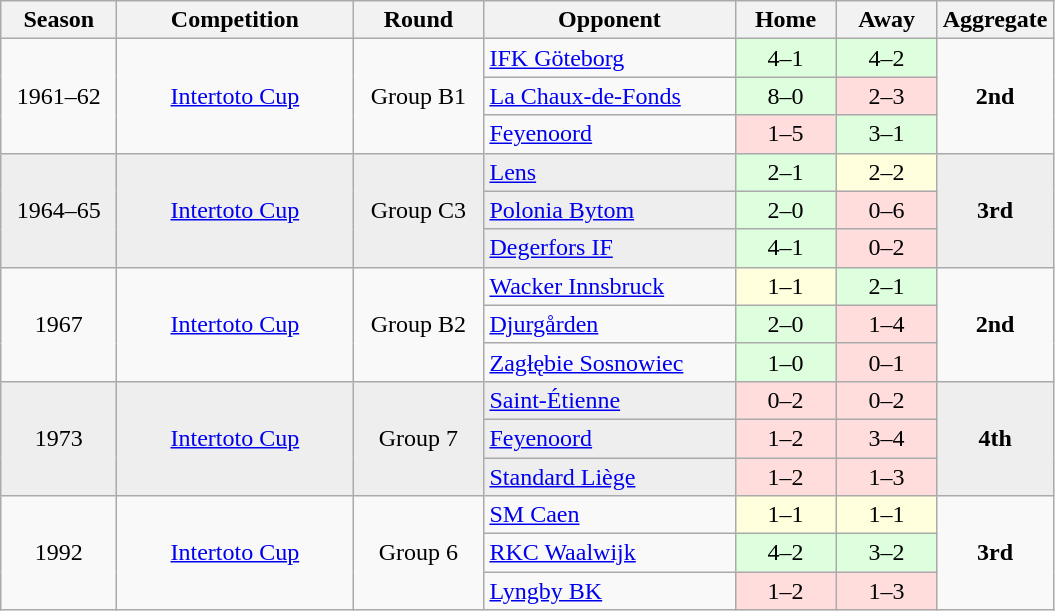<table class="wikitable sortable nowrap" style="text-align: center;">
<tr>
<th width="70">Season</th>
<th width="150">Competition</th>
<th width="80">Round</th>
<th width="160">Opponent</th>
<th width="60">Home</th>
<th width="60">Away</th>
<th>Aggregate</th>
</tr>
<tr>
<td rowspan=3>1961–62</td>
<td rowspan=3><a href='#'>Intertoto Cup</a></td>
<td rowspan=3>Group B1</td>
<td align="left"> <a href='#'>IFK Göteborg</a></td>
<td bgcolor="#ddffdd">4–1</td>
<td bgcolor="#ddffdd">4–2</td>
<td rowspan=3 text-align:center;"><strong>2nd</strong></td>
</tr>
<tr>
<td align="left"> <a href='#'>La Chaux-de-Fonds</a></td>
<td bgcolor="#ddffdd">8–0</td>
<td bgcolor="#ffdddd">2–3</td>
</tr>
<tr>
<td align="left"> <a href='#'>Feyenoord</a></td>
<td bgcolor="#ffdddd">1–5</td>
<td bgcolor="#ddffdd">3–1</td>
</tr>
<tr bgcolor=#EEEEEE>
<td rowspan=3>1964–65</td>
<td rowspan=3><a href='#'>Intertoto Cup</a></td>
<td rowspan=3>Group C3</td>
<td align="left"> <a href='#'>Lens</a></td>
<td bgcolor="#ddffdd">2–1</td>
<td bgcolor="#ffffdd">2–2</td>
<td rowspan=3 text-align:center;"><strong>3rd</strong></td>
</tr>
<tr bgcolor=#EEEEEE>
<td align="left"> <a href='#'>Polonia Bytom</a></td>
<td bgcolor="#ddffdd">2–0</td>
<td bgcolor="#ffdddd">0–6</td>
</tr>
<tr bgcolor=#EEEEEE>
<td align="left"> <a href='#'>Degerfors IF</a></td>
<td bgcolor="#ddffdd">4–1</td>
<td bgcolor="#ffdddd">0–2</td>
</tr>
<tr>
<td rowspan=3>1967</td>
<td rowspan=3><a href='#'>Intertoto Cup</a></td>
<td rowspan=3>Group B2</td>
<td align="left"> <a href='#'>Wacker Innsbruck</a></td>
<td bgcolor="#ffffdd">1–1</td>
<td bgcolor="#ddffdd">2–1</td>
<td rowspan=3 text-align:center;"><strong>2nd</strong></td>
</tr>
<tr>
<td align="left"> <a href='#'>Djurgården</a></td>
<td bgcolor="#ddffdd">2–0</td>
<td bgcolor="#ffdddd">1–4</td>
</tr>
<tr>
<td align="left"> <a href='#'>Zagłębie Sosnowiec</a></td>
<td bgcolor="#ddffdd">1–0</td>
<td bgcolor="#ffdddd">0–1</td>
</tr>
<tr bgcolor=#EEEEEE>
<td rowspan=3>1973</td>
<td rowspan=3><a href='#'>Intertoto Cup</a></td>
<td rowspan=3>Group 7</td>
<td align="left"> <a href='#'>Saint-Étienne</a></td>
<td bgcolor="#ffdddd">0–2</td>
<td bgcolor="#ffdddd">0–2</td>
<td rowspan=3 text-align:center;"><strong>4th</strong></td>
</tr>
<tr bgcolor=#EEEEEE>
<td align="left"> <a href='#'>Feyenoord</a></td>
<td bgcolor="#ffdddd">1–2</td>
<td bgcolor="#ffdddd">3–4</td>
</tr>
<tr bgcolor=#EEEEEE>
<td align="left"> <a href='#'>Standard Liège</a></td>
<td bgcolor="#ffdddd">1–2</td>
<td bgcolor="#ffdddd">1–3</td>
</tr>
<tr>
<td rowspan=3>1992</td>
<td rowspan=3><a href='#'>Intertoto Cup</a></td>
<td rowspan=3>Group 6</td>
<td align="left"> <a href='#'>SM Caen</a></td>
<td bgcolor="#ffffdd">1–1</td>
<td bgcolor="#ffffdd">1–1</td>
<td rowspan=3 text-align:center;"><strong>3rd</strong></td>
</tr>
<tr>
<td align="left"> <a href='#'>RKC Waalwijk</a></td>
<td bgcolor="#ddffdd">4–2</td>
<td bgcolor="#ddffdd">3–2</td>
</tr>
<tr>
<td align="left"> <a href='#'>Lyngby BK</a></td>
<td bgcolor="#ffdddd">1–2</td>
<td bgcolor="#ffdddd">1–3</td>
</tr>
</table>
